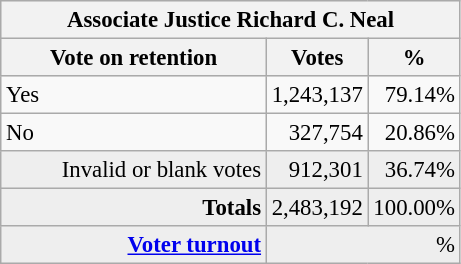<table class="wikitable" style="font-size: 95%;">
<tr style="background-color:#E9E9E9">
<th colspan=7>Associate Justice Richard C. Neal</th>
</tr>
<tr style="background-color:#E9E9E9">
<th style="width: 170px">Vote on retention</th>
<th style="width: 50px">Votes</th>
<th style="width: 40px">%</th>
</tr>
<tr>
<td>Yes</td>
<td align="right">1,243,137</td>
<td align="right">79.14%</td>
</tr>
<tr>
<td>No</td>
<td align="right">327,754</td>
<td align="right">20.86%</td>
</tr>
<tr style="background-color:#EEEEEE">
<td align="right">Invalid or blank votes</td>
<td align="right">912,301</td>
<td align="right">36.74%</td>
</tr>
<tr style="background-color:#EEEEEE">
<td colspan="1" align="right"><strong>Totals</strong></td>
<td align="right">2,483,192</td>
<td align="right">100.00%</td>
</tr>
<tr style="background-color:#EEEEEE">
<td align="right"><strong><a href='#'>Voter turnout</a></strong></td>
<td colspan="2" align="right">%</td>
</tr>
</table>
